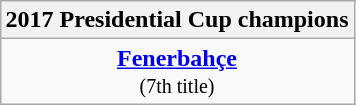<table class=wikitable style="text-align:center; margin:auto">
<tr>
<th>2017 Presidential Cup champions</th>
</tr>
<tr>
<td><strong><a href='#'>Fenerbahçe</a></strong><br><small>(7th title)</small></td>
</tr>
</table>
